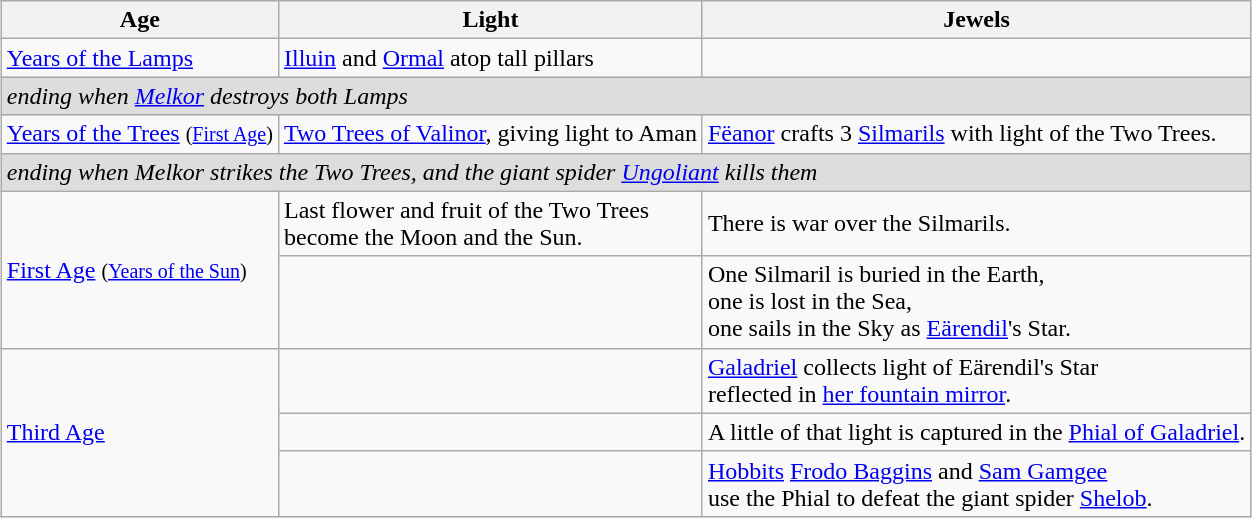<table style="margin-left: auto; margin-right: auto; border: none;" class="wikitable">
<tr>
<th>Age</th>
<th>Light</th>
<th>Jewels</th>
</tr>
<tr>
<td><a href='#'>Years of the Lamps</a></td>
<td><a href='#'>Illuin</a> and <a href='#'>Ormal</a> atop tall pillars</td>
<td></td>
</tr>
<tr>
<td colspan=3 style="background: #dddddd;"><em>ending when <a href='#'>Melkor</a> destroys both Lamps</em></td>
</tr>
<tr>
<td><a href='#'>Years of the Trees</a> <small>(<a href='#'>First Age</a>)</small></td>
<td><a href='#'>Two Trees of Valinor</a>, giving light to Aman</td>
<td><a href='#'>Fëanor</a> crafts 3 <a href='#'>Silmarils</a> with light of the Two Trees.</td>
</tr>
<tr>
<td colspan=3 style="background: #dddddd;"><em>ending when Melkor strikes the Two Trees, and the giant spider <a href='#'>Ungoliant</a> kills them</em></td>
</tr>
<tr>
<td rowspan="2"><a href='#'>First Age</a> <small>(<a href='#'>Years of the Sun</a>)</small></td>
<td>Last flower and fruit of the Two Trees<br>become the Moon and the Sun.</td>
<td>There is war over the Silmarils.</td>
</tr>
<tr>
<td></td>
<td>One Silmaril is buried in the Earth,<br>one is lost in the Sea,<br>one sails in the Sky as <a href='#'>Eärendil</a>'s Star.</td>
</tr>
<tr>
<td rowspan="3"><a href='#'>Third Age</a></td>
<td></td>
<td><a href='#'>Galadriel</a> collects light of Eärendil's Star<br>reflected in <a href='#'>her fountain mirror</a>.</td>
</tr>
<tr>
<td></td>
<td>A little of that light is captured in the <a href='#'>Phial of Galadriel</a>.</td>
</tr>
<tr>
<td></td>
<td><a href='#'>Hobbits</a> <a href='#'>Frodo Baggins</a> and <a href='#'>Sam Gamgee</a><br>use the Phial to defeat the giant spider <a href='#'>Shelob</a>.</td>
</tr>
</table>
